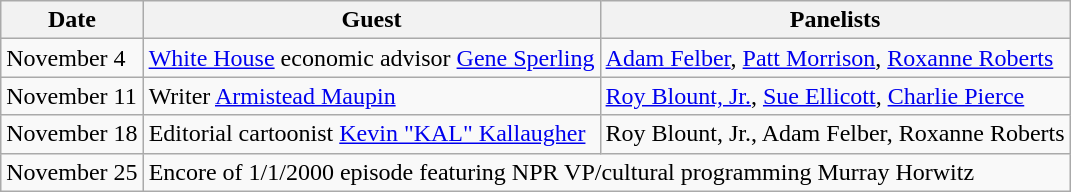<table class="wikitable">
<tr>
<th>Date</th>
<th>Guest</th>
<th>Panelists</th>
</tr>
<tr>
<td>November 4</td>
<td><a href='#'>White House</a> economic advisor <a href='#'>Gene Sperling</a></td>
<td><a href='#'>Adam Felber</a>, <a href='#'>Patt Morrison</a>, <a href='#'>Roxanne Roberts</a></td>
</tr>
<tr>
<td>November 11</td>
<td>Writer <a href='#'>Armistead Maupin</a></td>
<td><a href='#'>Roy Blount, Jr.</a>, <a href='#'>Sue Ellicott</a>, <a href='#'>Charlie Pierce</a></td>
</tr>
<tr>
<td>November 18</td>
<td>Editorial cartoonist <a href='#'>Kevin "KAL" Kallaugher</a></td>
<td>Roy Blount, Jr., Adam Felber, Roxanne Roberts</td>
</tr>
<tr>
<td>November 25</td>
<td colspan=2>Encore of 1/1/2000 episode featuring NPR VP/cultural programming Murray Horwitz</td>
</tr>
</table>
